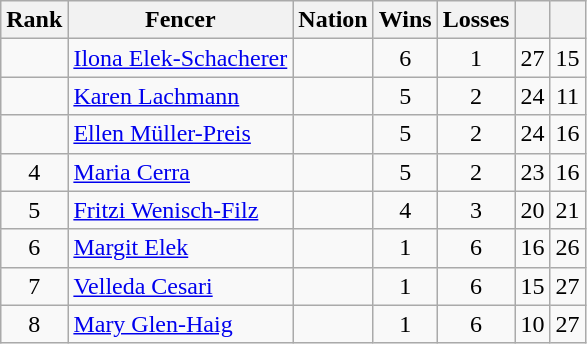<table class="wikitable sortable" style="text-align: center;">
<tr>
<th>Rank</th>
<th>Fencer</th>
<th>Nation</th>
<th>Wins</th>
<th>Losses</th>
<th></th>
<th></th>
</tr>
<tr>
<td></td>
<td align=left><a href='#'>Ilona Elek-Schacherer</a></td>
<td align=left></td>
<td>6</td>
<td>1</td>
<td>27</td>
<td>15</td>
</tr>
<tr>
<td></td>
<td align=left><a href='#'>Karen Lachmann</a></td>
<td align=left></td>
<td>5</td>
<td>2</td>
<td>24</td>
<td>11</td>
</tr>
<tr>
<td></td>
<td align=left><a href='#'>Ellen Müller-Preis</a></td>
<td align=left></td>
<td>5</td>
<td>2</td>
<td>24</td>
<td>16</td>
</tr>
<tr>
<td>4</td>
<td align=left><a href='#'>Maria Cerra</a></td>
<td align=left></td>
<td>5</td>
<td>2</td>
<td>23</td>
<td>16</td>
</tr>
<tr>
<td>5</td>
<td align=left><a href='#'>Fritzi Wenisch-Filz</a></td>
<td align=left></td>
<td>4</td>
<td>3</td>
<td>20</td>
<td>21</td>
</tr>
<tr>
<td>6</td>
<td align=left><a href='#'>Margit Elek</a></td>
<td align=left></td>
<td>1</td>
<td>6</td>
<td>16</td>
<td>26</td>
</tr>
<tr>
<td>7</td>
<td align=left><a href='#'>Velleda Cesari</a></td>
<td align=left></td>
<td>1</td>
<td>6</td>
<td>15</td>
<td>27</td>
</tr>
<tr>
<td>8</td>
<td align=left><a href='#'>Mary Glen-Haig</a></td>
<td align=left></td>
<td>1</td>
<td>6</td>
<td>10</td>
<td>27</td>
</tr>
</table>
